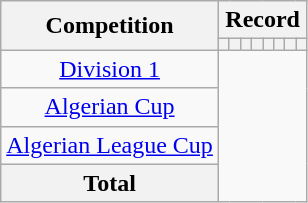<table class="wikitable" style="text-align: center">
<tr>
<th rowspan=2>Competition</th>
<th colspan=8>Record</th>
</tr>
<tr>
<th></th>
<th></th>
<th></th>
<th></th>
<th></th>
<th></th>
<th></th>
<th></th>
</tr>
<tr>
<td><a href='#'>Division 1</a><br></td>
</tr>
<tr>
<td><a href='#'>Algerian Cup</a><br></td>
</tr>
<tr>
<td><a href='#'>Algerian League Cup</a><br></td>
</tr>
<tr>
<th>Total<br></th>
</tr>
</table>
